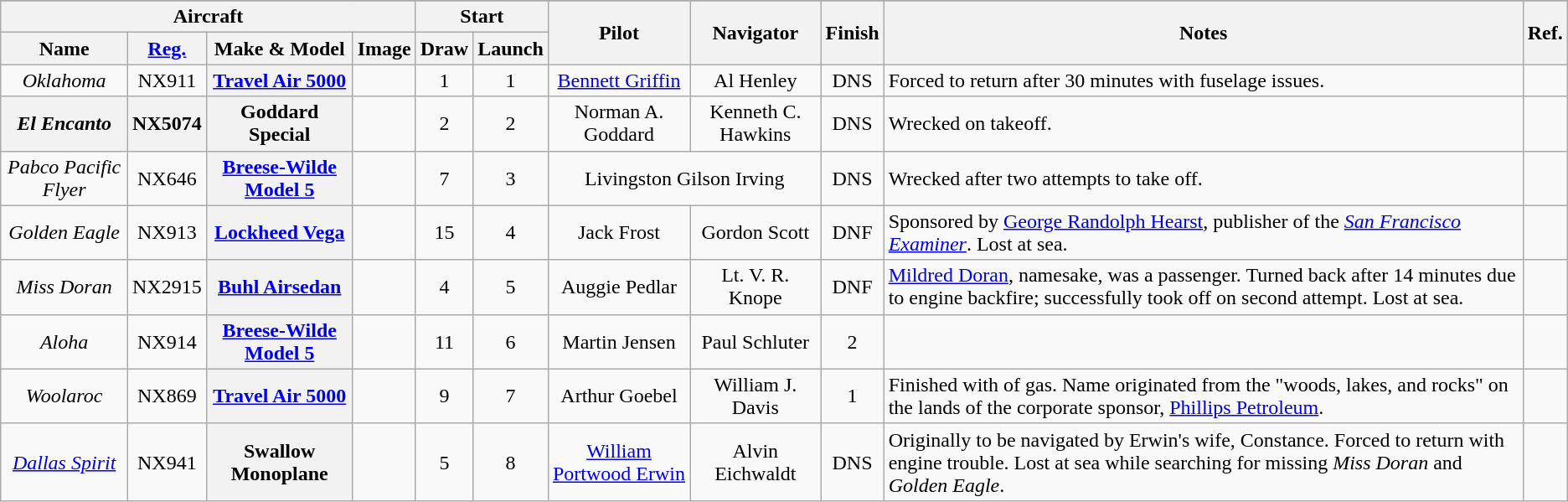<table class="wikitable sortable" style="text-align:center;">
<tr>
</tr>
<tr>
<th colspan="4">Aircraft</th>
<th colspan=2>Start</th>
<th rowspan=2>Pilot</th>
<th rowspan=2>Navigator</th>
<th rowspan=2>Finish</th>
<th rowspan=2 class="unsortable">Notes</th>
<th rowspan=2 class="unsortable">Ref.</th>
</tr>
<tr>
<th>Name</th>
<th><a href='#'>Reg.</a></th>
<th>Make & Model</th>
<th class="unsortable">Image</th>
<th>Draw</th>
<th>Launch</th>
</tr>
<tr>
<td><em>Oklahoma</em></td>
<td>NX911</td>
<th><a href='#'>Travel Air 5000</a></th>
<td></td>
<td>1</td>
<td>1</td>
<td><a href='#'>Bennett Griffin</a></td>
<td>Al Henley</td>
<td>DNS</td>
<td align=left>Forced to return after 30 minutes with fuselage issues.</td>
<td></td>
</tr>
<tr>
<th><em>El Encanto</em></th>
<th>NX5074</th>
<th>Goddard Special</th>
<td></td>
<td>2</td>
<td>2</td>
<td>Norman A. Goddard</td>
<td>Kenneth C. Hawkins</td>
<td>DNS</td>
<td align=left>Wrecked on takeoff.</td>
<td><br></td>
</tr>
<tr>
<td><em>Pabco Pacific Flyer</em></td>
<td>NX646</td>
<th><a href='#'>Breese-Wilde Model 5</a></th>
<td></td>
<td>7</td>
<td>3</td>
<td colspan=2>Livingston Gilson Irving</td>
<td>DNS</td>
<td align=left>Wrecked after two attempts to take off.</td>
<td></td>
</tr>
<tr>
<td><em>Golden Eagle</em></td>
<td>NX913</td>
<th><a href='#'>Lockheed Vega</a></th>
<td></td>
<td>15</td>
<td>4</td>
<td>Jack Frost</td>
<td>Gordon Scott</td>
<td>DNF</td>
<td align=left>Sponsored by <a href='#'>George Randolph Hearst</a>, publisher of the <em><a href='#'>San Francisco Examiner</a></em>. Lost at sea.</td>
<td><br></td>
</tr>
<tr>
<td><em>Miss Doran</em></td>
<td>NX2915</td>
<th><a href='#'>Buhl Airsedan</a></th>
<td></td>
<td>4</td>
<td>5</td>
<td>Auggie Pedlar</td>
<td>Lt. V. R. Knope</td>
<td>DNF</td>
<td align=left><a href='#'>Mildred Doran</a>, namesake, was a passenger. Turned back after 14 minutes due to engine backfire; successfully took off on second attempt. Lost at sea.</td>
<td><br></td>
</tr>
<tr>
<td><em>Aloha</em></td>
<td>NX914</td>
<th><a href='#'>Breese-Wilde Model 5</a></th>
<td></td>
<td>11</td>
<td>6</td>
<td>Martin Jensen</td>
<td>Paul Schluter</td>
<td>2</td>
<td align=left></td>
<td><br></td>
</tr>
<tr>
<td><em>Woolaroc</em></td>
<td>NX869</td>
<th><a href='#'>Travel Air 5000</a></th>
<td></td>
<td>9</td>
<td>7</td>
<td>Arthur Goebel</td>
<td>William J. Davis</td>
<td>1</td>
<td align=left>Finished with  of gas. Name originated from the "woods, lakes, and rocks" on the lands of the corporate sponsor, <a href='#'>Phillips Petroleum</a>.</td>
<td><br></td>
</tr>
<tr>
<td><em><a href='#'>Dallas Spirit</a></em></td>
<td>NX941</td>
<th>Swallow Monoplane</th>
<td></td>
<td>5</td>
<td>8</td>
<td><a href='#'>William Portwood Erwin</a></td>
<td>Alvin Eichwaldt</td>
<td>DNS</td>
<td align=left>Originally to be navigated by Erwin's wife, Constance. Forced to return with engine trouble. Lost at sea while searching for missing <em>Miss Doran</em> and <em>Golden Eagle</em>.</td>
<td></td>
</tr>
</table>
